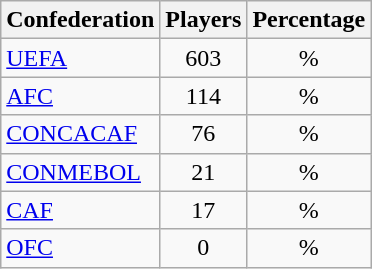<table class="wikitable sortable">
<tr>
<th>Confederation</th>
<th>Players</th>
<th>Percentage</th>
</tr>
<tr>
<td><a href='#'>UEFA</a></td>
<td align=center>603</td>
<td align="center">%</td>
</tr>
<tr>
<td><a href='#'>AFC</a></td>
<td align=center>114</td>
<td align=center>%</td>
</tr>
<tr>
<td><a href='#'>CONCACAF</a></td>
<td align=center>76</td>
<td align="center">%</td>
</tr>
<tr>
<td><a href='#'>CONMEBOL</a></td>
<td align="center">21</td>
<td align="center">%</td>
</tr>
<tr>
<td><a href='#'>CAF</a></td>
<td align="center">17</td>
<td align="center">%</td>
</tr>
<tr>
<td><a href='#'>OFC</a></td>
<td align=center>0</td>
<td align=center>%</td>
</tr>
</table>
